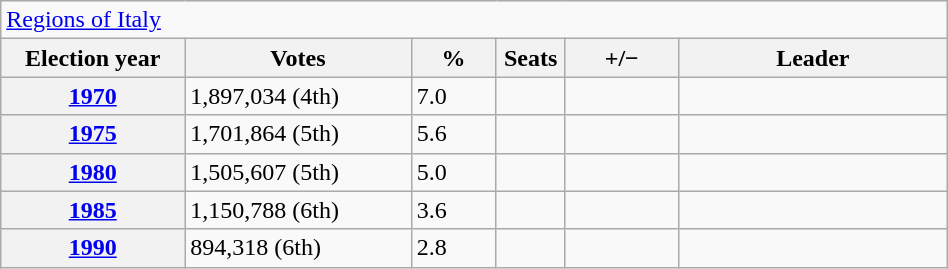<table class=wikitable style="width:50%; border:1px #AAAAFF solid">
<tr>
<td colspan=6><a href='#'>Regions of Italy</a></td>
</tr>
<tr>
<th width=13%>Election year</th>
<th width=16%>Votes</th>
<th width=6%>%</th>
<th width=1%>Seats</th>
<th width=8%>+/−</th>
<th width=19%>Leader</th>
</tr>
<tr>
<th><a href='#'>1970</a></th>
<td>1,897,034 (4th)</td>
<td>7.0</td>
<td></td>
<td></td>
<td></td>
</tr>
<tr>
<th><a href='#'>1975</a></th>
<td>1,701,864 (5th)</td>
<td>5.6</td>
<td></td>
<td></td>
<td></td>
</tr>
<tr>
<th><a href='#'>1980</a></th>
<td>1,505,607 (5th)</td>
<td>5.0</td>
<td></td>
<td></td>
<td></td>
</tr>
<tr>
<th><a href='#'>1985</a></th>
<td>1,150,788 (6th)</td>
<td>3.6</td>
<td></td>
<td></td>
<td></td>
</tr>
<tr>
<th><a href='#'>1990</a></th>
<td>894,318 (6th)</td>
<td>2.8</td>
<td></td>
<td></td>
<td></td>
</tr>
</table>
